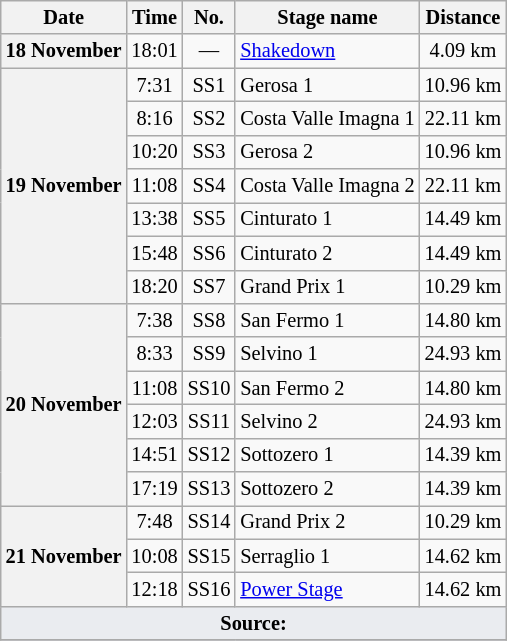<table class="wikitable" style="font-size: 85%;">
<tr>
<th>Date</th>
<th>Time</th>
<th>No.</th>
<th>Stage name</th>
<th>Distance</th>
</tr>
<tr>
<th nowrap>18 November</th>
<td align="center">18:01</td>
<td align="center">—</td>
<td><a href='#'>Shakedown</a></td>
<td align="center">4.09 km</td>
</tr>
<tr>
<th rowspan="7">19 November</th>
<td align="center">7:31</td>
<td align="center">SS1</td>
<td>Gerosa 1</td>
<td align="center">10.96 km</td>
</tr>
<tr>
<td align="center">8:16</td>
<td align="center">SS2</td>
<td>Costa Valle Imagna 1</td>
<td align="center">22.11 km</td>
</tr>
<tr>
<td align="center">10:20</td>
<td align="center">SS3</td>
<td>Gerosa 2</td>
<td align="center">10.96 km</td>
</tr>
<tr>
<td align="center">11:08</td>
<td align="center">SS4</td>
<td>Costa Valle Imagna 2</td>
<td align="center">22.11 km</td>
</tr>
<tr>
<td align="center">13:38</td>
<td align="center">SS5</td>
<td>Cinturato 1</td>
<td align="center">14.49 km</td>
</tr>
<tr>
<td align="center">15:48</td>
<td align="center">SS6</td>
<td>Cinturato 2</td>
<td align="center">14.49 km</td>
</tr>
<tr>
<td align="center">18:20</td>
<td align="center">SS7</td>
<td>Grand Prix 1</td>
<td align="center">10.29 km</td>
</tr>
<tr>
<th rowspan="6">20 November</th>
<td align="center">7:38</td>
<td align="center">SS8</td>
<td>San Fermo 1</td>
<td align="center">14.80 km</td>
</tr>
<tr>
<td align="center">8:33</td>
<td align="center">SS9</td>
<td>Selvino 1</td>
<td align="center">24.93 km</td>
</tr>
<tr>
<td align="center">11:08</td>
<td align="center">SS10</td>
<td>San Fermo 2</td>
<td align="center">14.80 km</td>
</tr>
<tr>
<td align="center">12:03</td>
<td align="center">SS11</td>
<td>Selvino 2</td>
<td align="center">24.93 km</td>
</tr>
<tr>
<td align="center">14:51</td>
<td align="center">SS12</td>
<td>Sottozero 1</td>
<td align="center">14.39 km</td>
</tr>
<tr>
<td align="center">17:19</td>
<td align="center">SS13</td>
<td>Sottozero 2</td>
<td align="center">14.39 km</td>
</tr>
<tr>
<th rowspan="3">21 November</th>
<td align="center">7:48</td>
<td align="center">SS14</td>
<td>Grand Prix 2</td>
<td align="center">10.29 km</td>
</tr>
<tr>
<td align="center">10:08</td>
<td align="center">SS15</td>
<td>Serraglio 1</td>
<td align="center">14.62 km</td>
</tr>
<tr>
<td align="center">12:18</td>
<td align="center">SS16</td>
<td><a href='#'>Power Stage</a></td>
<td align="center">14.62 km</td>
</tr>
<tr>
<td style="background-color:#EAECF0; text-align:center" colspan="5"><strong>Source:</strong></td>
</tr>
<tr>
</tr>
</table>
